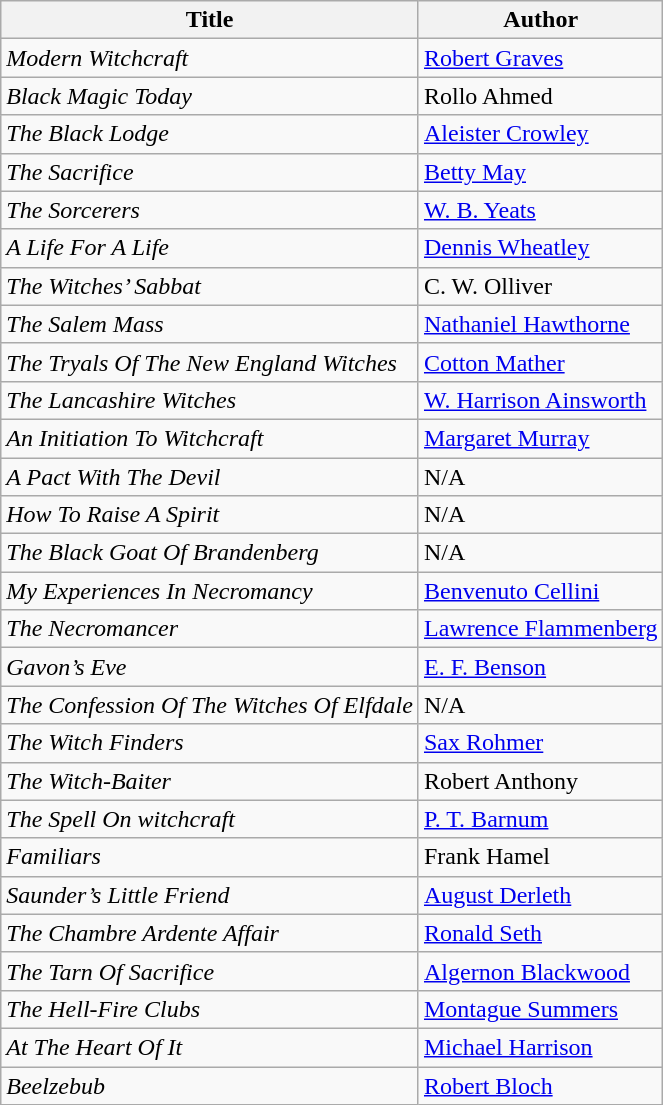<table class="wikitable">
<tr>
<th>Title</th>
<th>Author</th>
</tr>
<tr>
<td><em>Modern Witchcraft</em></td>
<td><a href='#'>Robert Graves</a></td>
</tr>
<tr>
<td><em>Black Magic Today</em></td>
<td>Rollo Ahmed</td>
</tr>
<tr>
<td><em>The Black Lodge</em></td>
<td><a href='#'>Aleister Crowley</a></td>
</tr>
<tr>
<td><em>The Sacrifice</em></td>
<td><a href='#'>Betty May</a></td>
</tr>
<tr>
<td><em>The Sorcerers</em></td>
<td><a href='#'>W. B. Yeats</a></td>
</tr>
<tr>
<td><em>A Life For A Life</em></td>
<td><a href='#'>Dennis Wheatley</a></td>
</tr>
<tr>
<td><em>The Witches’ Sabbat</em></td>
<td>C. W. Olliver</td>
</tr>
<tr>
<td><em>The Salem Mass</em></td>
<td><a href='#'>Nathaniel Hawthorne</a></td>
</tr>
<tr>
<td><em>The Tryals Of The New England Witches</em></td>
<td><a href='#'>Cotton Mather</a></td>
</tr>
<tr>
<td><em>The Lancashire Witches</em></td>
<td><a href='#'>W. Harrison Ainsworth</a></td>
</tr>
<tr>
<td><em>An Initiation To Witchcraft</em></td>
<td><a href='#'>Margaret Murray</a></td>
</tr>
<tr>
<td><em>A Pact With The Devil</em></td>
<td>N/A</td>
</tr>
<tr>
<td><em>How To Raise A Spirit</em></td>
<td>N/A</td>
</tr>
<tr>
<td><em>The Black Goat Of Brandenberg</em></td>
<td>N/A</td>
</tr>
<tr>
<td><em>My Experiences In Necromancy</em></td>
<td><a href='#'>Benvenuto Cellini</a></td>
</tr>
<tr>
<td><em>The Necromancer</em></td>
<td><a href='#'>Lawrence Flammenberg</a></td>
</tr>
<tr>
<td><em>Gavon’s Eve</em></td>
<td><a href='#'>E. F. Benson</a></td>
</tr>
<tr>
<td><em>The Confession Of The Witches Of Elfdale</em></td>
<td>N/A</td>
</tr>
<tr>
<td><em>The Witch Finders</em></td>
<td><a href='#'>Sax Rohmer</a></td>
</tr>
<tr>
<td><em>The Witch-Baiter</em></td>
<td>Robert Anthony</td>
</tr>
<tr>
<td><em>The Spell On witchcraft</em></td>
<td><a href='#'>P. T. Barnum</a></td>
</tr>
<tr>
<td><em>Familiars</em></td>
<td>Frank Hamel</td>
</tr>
<tr>
<td><em>Saunder’s Little Friend</em></td>
<td><a href='#'>August Derleth</a></td>
</tr>
<tr>
<td><em>The Chambre Ardente Affair</em></td>
<td><a href='#'>Ronald Seth</a></td>
</tr>
<tr>
<td><em>The Tarn Of Sacrifice</em></td>
<td><a href='#'>Algernon Blackwood</a></td>
</tr>
<tr>
<td><em>The Hell-Fire Clubs</em></td>
<td><a href='#'>Montague Summers</a></td>
</tr>
<tr>
<td><em>At The Heart Of It</em></td>
<td><a href='#'>Michael Harrison</a></td>
</tr>
<tr>
<td><em>Beelzebub</em></td>
<td><a href='#'>Robert Bloch</a></td>
</tr>
</table>
